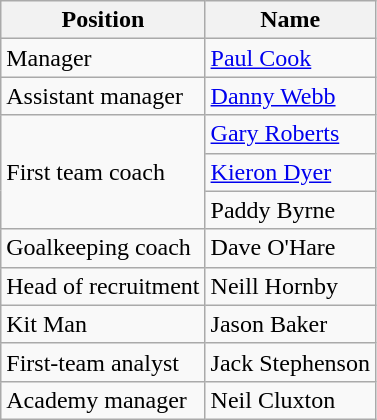<table class="wikitable">
<tr>
<th>Position</th>
<th>Name</th>
</tr>
<tr>
<td>Manager</td>
<td><a href='#'>Paul Cook</a></td>
</tr>
<tr>
<td>Assistant manager</td>
<td><a href='#'>Danny Webb</a></td>
</tr>
<tr>
<td rowspan="3">First team coach</td>
<td><a href='#'>Gary Roberts</a></td>
</tr>
<tr>
<td><a href='#'>Kieron Dyer</a></td>
</tr>
<tr>
<td>Paddy Byrne</td>
</tr>
<tr>
<td>Goalkeeping coach</td>
<td>Dave O'Hare</td>
</tr>
<tr>
<td>Head of recruitment</td>
<td>Neill Hornby</td>
</tr>
<tr>
<td>Kit Man</td>
<td>Jason Baker</td>
</tr>
<tr>
<td>First-team analyst</td>
<td>Jack Stephenson</td>
</tr>
<tr>
<td>Academy manager</td>
<td>Neil Cluxton</td>
</tr>
</table>
